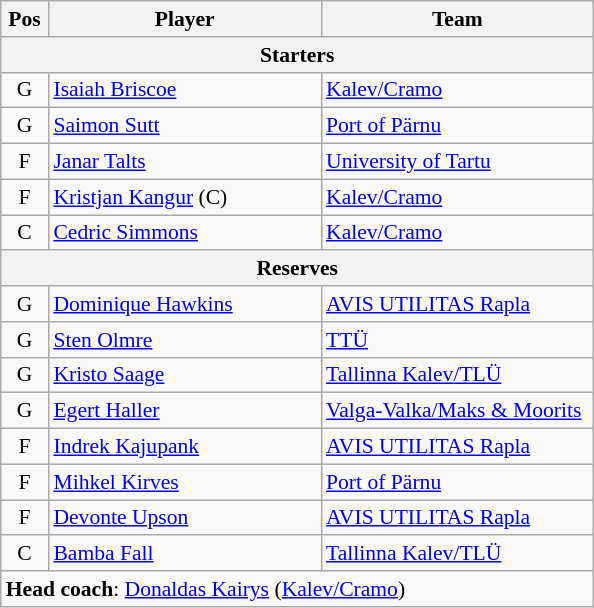<table class="wikitable" style="text-align:center; font-size:90%">
<tr>
<th scope="col" style="width:25px;">Pos</th>
<th scope="col" style="width:175px;">Player</th>
<th scope="col" style="width:175px;">Team</th>
</tr>
<tr>
<th scope="col" colspan="5">Starters</th>
</tr>
<tr>
<td>G</td>
<td align=left> <a href='#'>Isaiah Briscoe</a></td>
<td align=left><a href='#'>Kalev/Cramo</a></td>
</tr>
<tr>
<td>G</td>
<td align=left> <a href='#'>Saimon Sutt</a></td>
<td align=left><a href='#'>Port of Pärnu</a></td>
</tr>
<tr>
<td>F</td>
<td align=left> <a href='#'>Janar Talts</a></td>
<td align=left><a href='#'>University of Tartu</a></td>
</tr>
<tr>
<td>F</td>
<td align=left> <a href='#'>Kristjan Kangur</a> (C)</td>
<td align=left><a href='#'>Kalev/Cramo</a></td>
</tr>
<tr>
<td>C</td>
<td align=left> <a href='#'>Cedric Simmons</a></td>
<td align=left><a href='#'>Kalev/Cramo</a></td>
</tr>
<tr>
<th scope="col" colspan="5">Reserves</th>
</tr>
<tr>
<td>G</td>
<td align=left> <a href='#'>Dominique Hawkins</a></td>
<td align=left><a href='#'>AVIS UTILITAS Rapla</a></td>
</tr>
<tr>
<td>G</td>
<td align=left> <a href='#'>Sten Olmre</a></td>
<td align=left><a href='#'>TTÜ</a></td>
</tr>
<tr>
<td>G</td>
<td align=left> <a href='#'>Kristo Saage</a></td>
<td align=left><a href='#'>Tallinna Kalev/TLÜ</a></td>
</tr>
<tr>
<td>G</td>
<td align=left> <a href='#'>Egert Haller</a></td>
<td align=left><a href='#'>Valga-Valka/Maks & Moorits</a></td>
</tr>
<tr>
<td>F</td>
<td align=left> <a href='#'>Indrek Kajupank</a></td>
<td align=left><a href='#'>AVIS UTILITAS Rapla</a></td>
</tr>
<tr>
<td>F</td>
<td align=left> <a href='#'>Mihkel Kirves</a></td>
<td align=left><a href='#'>Port of Pärnu</a></td>
</tr>
<tr>
<td>F</td>
<td align=left> <a href='#'>Devonte Upson</a></td>
<td align=left><a href='#'>AVIS UTILITAS Rapla</a></td>
</tr>
<tr>
<td>C</td>
<td align=left> <a href='#'>Bamba Fall</a></td>
<td align=left><a href='#'>Tallinna Kalev/TLÜ</a></td>
</tr>
<tr>
<td align=left colspan="5"><strong>Head coach</strong>:  <a href='#'>Donaldas Kairys</a> (<a href='#'>Kalev/Cramo</a>)</td>
</tr>
</table>
